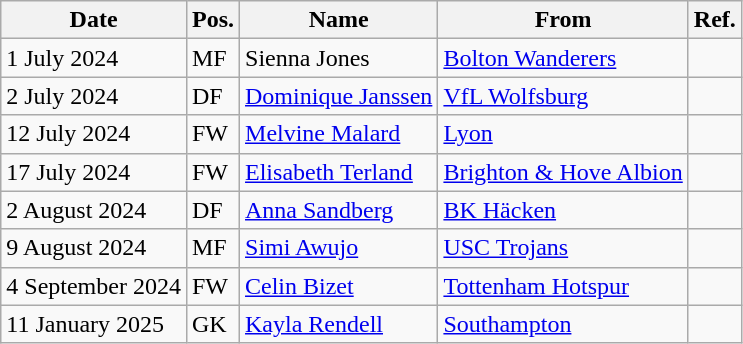<table class="wikitable">
<tr>
<th>Date</th>
<th>Pos.</th>
<th>Name</th>
<th>From</th>
<th>Ref.</th>
</tr>
<tr>
<td>1 July 2024</td>
<td>MF</td>
<td> Sienna Jones</td>
<td> <a href='#'>Bolton Wanderers</a></td>
<td></td>
</tr>
<tr>
<td>2 July 2024</td>
<td>DF</td>
<td> <a href='#'>Dominique Janssen</a></td>
<td> <a href='#'>VfL Wolfsburg</a></td>
<td></td>
</tr>
<tr>
<td>12 July 2024</td>
<td>FW</td>
<td> <a href='#'>Melvine Malard</a></td>
<td> <a href='#'>Lyon</a></td>
<td></td>
</tr>
<tr>
<td>17 July 2024</td>
<td>FW</td>
<td> <a href='#'>Elisabeth Terland</a></td>
<td> <a href='#'>Brighton & Hove Albion</a></td>
<td></td>
</tr>
<tr>
<td>2 August 2024</td>
<td>DF</td>
<td> <a href='#'>Anna Sandberg</a></td>
<td> <a href='#'>BK Häcken</a></td>
<td></td>
</tr>
<tr>
<td>9 August 2024</td>
<td>MF</td>
<td> <a href='#'>Simi Awujo</a></td>
<td> <a href='#'>USC Trojans</a></td>
<td></td>
</tr>
<tr>
<td>4 September 2024</td>
<td>FW</td>
<td> <a href='#'>Celin Bizet</a></td>
<td> <a href='#'>Tottenham Hotspur</a></td>
<td></td>
</tr>
<tr>
<td>11 January 2025</td>
<td>GK</td>
<td> <a href='#'>Kayla Rendell</a></td>
<td> <a href='#'>Southampton</a></td>
<td></td>
</tr>
</table>
